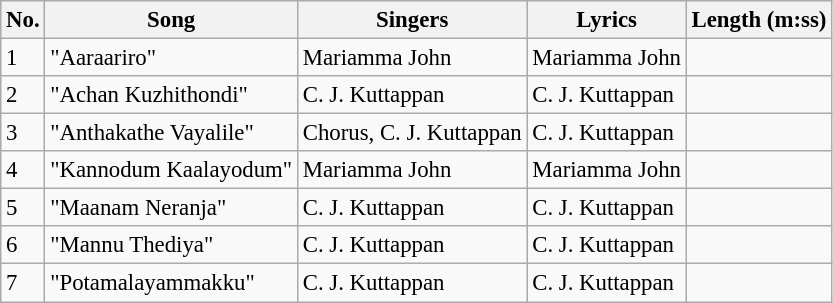<table class="wikitable" style="font-size:95%;">
<tr>
<th>No.</th>
<th>Song</th>
<th>Singers</th>
<th>Lyrics</th>
<th>Length (m:ss)</th>
</tr>
<tr>
<td>1</td>
<td>"Aaraariro"</td>
<td>Mariamma John</td>
<td>Mariamma John</td>
<td></td>
</tr>
<tr>
<td>2</td>
<td>"Achan Kuzhithondi"</td>
<td>C. J. Kuttappan</td>
<td>C. J. Kuttappan</td>
<td></td>
</tr>
<tr>
<td>3</td>
<td>"Anthakathe Vayalile"</td>
<td>Chorus, C. J. Kuttappan</td>
<td>C. J. Kuttappan</td>
<td></td>
</tr>
<tr>
<td>4</td>
<td>"Kannodum Kaalayodum"</td>
<td>Mariamma John</td>
<td>Mariamma John</td>
<td></td>
</tr>
<tr>
<td>5</td>
<td>"Maanam Neranja"</td>
<td>C. J. Kuttappan</td>
<td>C. J. Kuttappan</td>
<td></td>
</tr>
<tr>
<td>6</td>
<td>"Mannu Thediya"</td>
<td>C. J. Kuttappan</td>
<td>C. J. Kuttappan</td>
<td></td>
</tr>
<tr>
<td>7</td>
<td>"Potamalayammakku"</td>
<td>C. J. Kuttappan</td>
<td>C. J. Kuttappan</td>
<td></td>
</tr>
</table>
